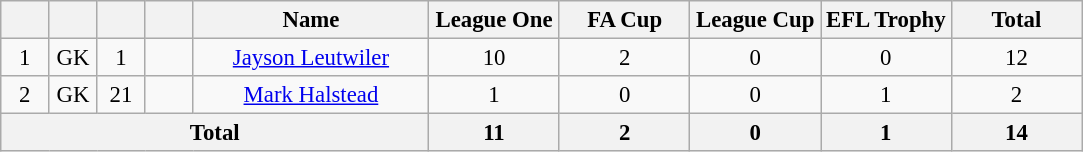<table class="wikitable sortable" style="font-size: 95%; text-align: center;">
<tr>
<th width=25></th>
<th width=25></th>
<th width=25></th>
<th width=25></th>
<th width=150>Name</th>
<th width=80>League One</th>
<th width=80>FA Cup</th>
<th width=80>League Cup</th>
<th width=80>EFL Trophy</th>
<th width=80>Total</th>
</tr>
<tr>
<td>1</td>
<td>GK</td>
<td>1</td>
<td></td>
<td data-sort-value="Jayson Leutwiler"><a href='#'>Jayson Leutwiler</a></td>
<td>10</td>
<td>2</td>
<td>0</td>
<td>0</td>
<td>12</td>
</tr>
<tr>
<td>2</td>
<td>GK</td>
<td>21</td>
<td></td>
<td data-sort-value="Mark Halstead"><a href='#'>Mark Halstead</a></td>
<td>1</td>
<td>0</td>
<td>0</td>
<td>1</td>
<td>2</td>
</tr>
<tr class="sortbottom">
<th colspan=5>Total</th>
<th>11</th>
<th>2</th>
<th>0</th>
<th>1</th>
<th>14</th>
</tr>
</table>
